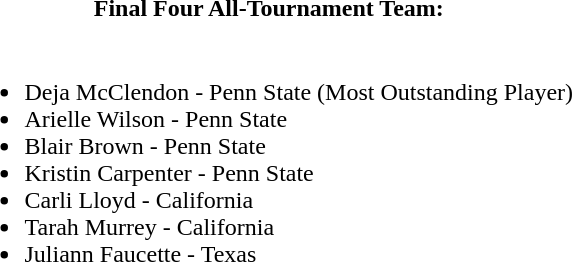<table class="toccolours">
<tr>
<th>Final Four All-Tournament Team:</th>
</tr>
<tr>
<td><br><ul><li>Deja McClendon - Penn State (Most Outstanding Player)</li><li>Arielle Wilson - Penn State</li><li>Blair Brown - Penn State</li><li>Kristin Carpenter - Penn State</li><li>Carli Lloyd - California</li><li>Tarah Murrey - California</li><li>Juliann Faucette - Texas</li></ul></td>
</tr>
</table>
